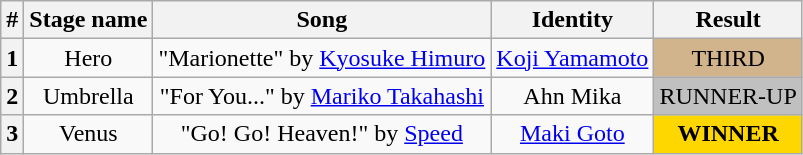<table class="wikitable plainrowheaders" style="text-align: center;">
<tr>
<th>#</th>
<th>Stage name</th>
<th>Song</th>
<th>Identity</th>
<th>Result</th>
</tr>
<tr>
<th>1</th>
<td>Hero</td>
<td>"Marionette" by <a href='#'>Kyosuke Himuro</a></td>
<td><a href='#'>Koji Yamamoto</a></td>
<td bgcolor=tan>THIRD</td>
</tr>
<tr>
<th>2</th>
<td>Umbrella</td>
<td>"For You..." by <a href='#'>Mariko Takahashi</a></td>
<td>Ahn Mika</td>
<td bgcolor=silver>RUNNER-UP</td>
</tr>
<tr>
<th>3</th>
<td>Venus</td>
<td>"Go! Go! Heaven!" by <a href='#'>Speed</a></td>
<td><a href='#'>Maki Goto</a></td>
<td bgcolor=gold><strong>WINNER</strong></td>
</tr>
</table>
